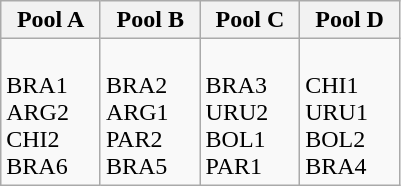<table class="wikitable">
<tr>
<th width=20%>Pool A</th>
<th width=20%>Pool B</th>
<th width=20%>Pool C</th>
<th width=20%>Pool D</th>
</tr>
<tr>
<td><br> BRA1<br>
 ARG2<br>
 CHI2<br>
 BRA6</td>
<td><br> BRA2<br>
 ARG1<br>
 PAR2<br>
 BRA5</td>
<td><br> BRA3<br>
 URU2<br>
 BOL1<br>
 PAR1</td>
<td><br> CHI1<br>
 URU1<br>
 BOL2<br>
 BRA4</td>
</tr>
</table>
